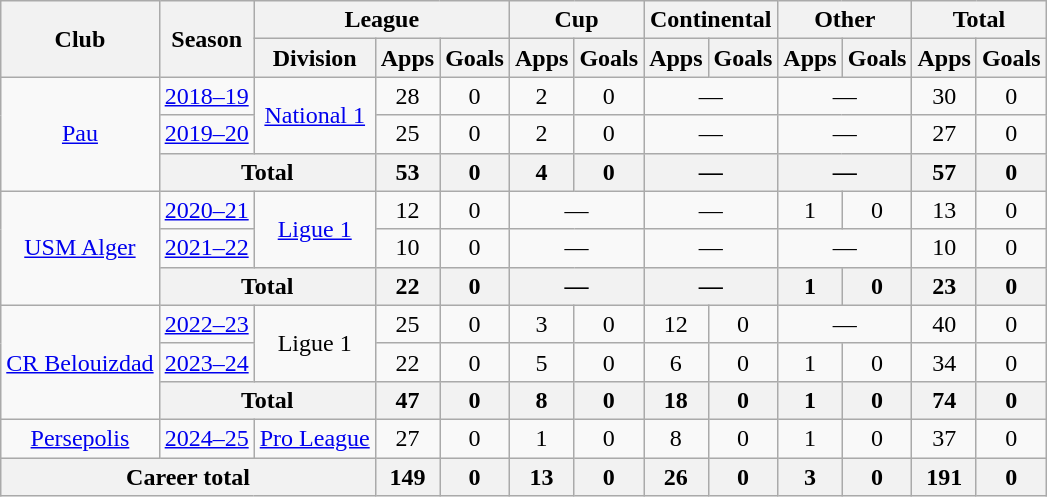<table class="wikitable" style="text-align: center">
<tr>
<th rowspan="2">Club</th>
<th rowspan="2">Season</th>
<th colspan="3">League</th>
<th colspan="2">Cup</th>
<th colspan="2">Continental</th>
<th colspan="2">Other</th>
<th colspan="2">Total</th>
</tr>
<tr>
<th>Division</th>
<th>Apps</th>
<th>Goals</th>
<th>Apps</th>
<th>Goals</th>
<th>Apps</th>
<th>Goals</th>
<th>Apps</th>
<th>Goals</th>
<th>Apps</th>
<th>Goals</th>
</tr>
<tr>
<td rowspan="3" valign="center"><a href='#'>Pau</a></td>
<td><a href='#'>2018–19</a></td>
<td rowspan=2><a href='#'>National 1</a></td>
<td>28</td>
<td>0</td>
<td>2</td>
<td>0</td>
<td colspan=2>—</td>
<td colspan=2>—</td>
<td>30</td>
<td>0</td>
</tr>
<tr>
<td><a href='#'>2019–20</a></td>
<td>25</td>
<td>0</td>
<td>2</td>
<td>0</td>
<td colspan=2>—</td>
<td colspan=2>—</td>
<td>27</td>
<td>0</td>
</tr>
<tr>
<th colspan="2">Total</th>
<th>53</th>
<th>0</th>
<th>4</th>
<th>0</th>
<th colspan=2>—</th>
<th colspan=2>—</th>
<th>57</th>
<th>0</th>
</tr>
<tr>
<td rowspan="3" valign="center"><a href='#'>USM Alger</a></td>
<td><a href='#'>2020–21</a></td>
<td rowspan=2><a href='#'>Ligue 1</a></td>
<td>12</td>
<td>0</td>
<td colspan=2>—</td>
<td colspan=2>—</td>
<td>1</td>
<td>0</td>
<td>13</td>
<td>0</td>
</tr>
<tr>
<td><a href='#'>2021–22</a></td>
<td>10</td>
<td>0</td>
<td colspan=2>—</td>
<td colspan=2>—</td>
<td colspan=2>—</td>
<td>10</td>
<td>0</td>
</tr>
<tr>
<th colspan="2">Total</th>
<th>22</th>
<th>0</th>
<th colspan=2>—</th>
<th colspan=2>—</th>
<th>1</th>
<th>0</th>
<th>23</th>
<th>0</th>
</tr>
<tr>
<td rowspan=3><a href='#'>CR Belouizdad</a></td>
<td><a href='#'>2022–23</a></td>
<td rowspan=2>Ligue 1</td>
<td>25</td>
<td>0</td>
<td>3</td>
<td>0</td>
<td>12</td>
<td>0</td>
<td colspan=2>—</td>
<td>40</td>
<td>0</td>
</tr>
<tr>
<td><a href='#'>2023–24</a></td>
<td>22</td>
<td>0</td>
<td>5</td>
<td>0</td>
<td>6</td>
<td>0</td>
<td>1</td>
<td>0</td>
<td>34</td>
<td>0</td>
</tr>
<tr>
<th colspan="2">Total</th>
<th>47</th>
<th>0</th>
<th>8</th>
<th>0</th>
<th>18</th>
<th>0</th>
<th>1</th>
<th>0</th>
<th>74</th>
<th>0</th>
</tr>
<tr>
<td><a href='#'>Persepolis</a></td>
<td><a href='#'>2024–25</a></td>
<td><a href='#'>Pro League</a></td>
<td>27</td>
<td>0</td>
<td>1</td>
<td>0</td>
<td>8</td>
<td>0</td>
<td>1</td>
<td>0</td>
<td>37</td>
<td>0</td>
</tr>
<tr>
<th colspan="3">Career total</th>
<th>149</th>
<th>0</th>
<th>13</th>
<th>0</th>
<th>26</th>
<th>0</th>
<th>3</th>
<th>0</th>
<th>191</th>
<th>0</th>
</tr>
</table>
